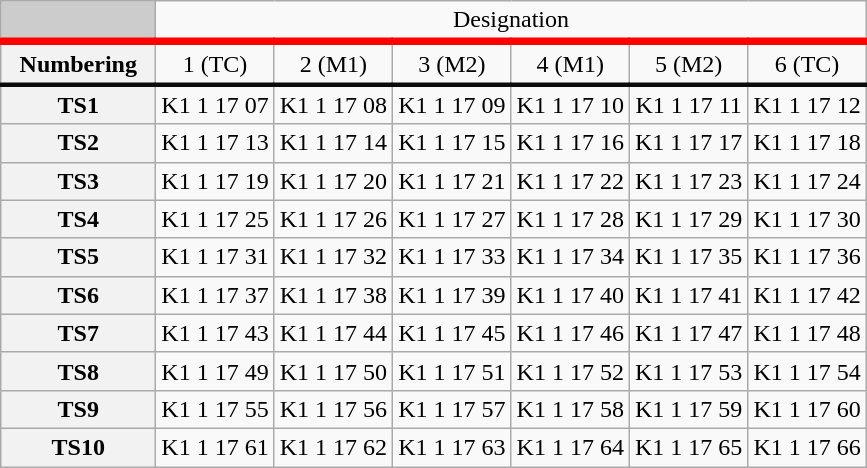<table class="wikitable" summary="方面別編成表" style="text-align:center; margin-left:3em;">
<tr>
<td style="background:#ccc; width:6em;"> </td>
<td colspan="6">Designation</td>
</tr>
<tr style="border-top:solid 5px #ff0000;">
<th>Numbering</th>
<td>1 (TC)</td>
<td>2 (M1)</td>
<td>3 (M2)</td>
<td>4 (M1)</td>
<td>5 (M2)</td>
<td>6 (TC)</td>
</tr>
<tr style="border-top:solid 3px #0b0b0b;">
<th>TS1</th>
<td>K1 1 17 07</td>
<td>K1 1 17 08</td>
<td>K1 1 17 09</td>
<td>K1 1 17 10</td>
<td>K1 1 17 11</td>
<td>K1 1 17 12</td>
</tr>
<tr>
<th>TS2</th>
<td>K1 1 17 13</td>
<td>K1 1 17 14</td>
<td>K1 1 17 15</td>
<td>K1 1 17 16</td>
<td>K1 1 17 17</td>
<td>K1 1 17 18</td>
</tr>
<tr>
<th>TS3</th>
<td>K1 1 17 19</td>
<td>K1 1 17 20</td>
<td>K1 1 17 21</td>
<td>K1 1 17 22</td>
<td>K1 1 17 23</td>
<td>K1 1 17 24</td>
</tr>
<tr>
<th>TS4</th>
<td>K1 1 17 25</td>
<td>K1 1 17 26</td>
<td>K1 1 17 27</td>
<td>K1 1 17 28</td>
<td>K1 1 17 29</td>
<td>K1 1 17 30</td>
</tr>
<tr>
<th>TS5</th>
<td>K1 1 17 31</td>
<td>K1 1 17 32</td>
<td>K1 1 17 33</td>
<td>K1 1 17 34</td>
<td>K1 1 17 35</td>
<td>K1 1 17 36</td>
</tr>
<tr>
<th>TS6</th>
<td>K1 1 17 37</td>
<td>K1 1 17 38</td>
<td>K1 1 17 39</td>
<td>K1 1 17 40</td>
<td>K1 1 17 41</td>
<td>K1 1 17 42</td>
</tr>
<tr>
<th>TS7</th>
<td>K1 1 17 43</td>
<td>K1 1 17 44</td>
<td>K1 1 17 45</td>
<td>K1 1 17 46</td>
<td>K1 1 17 47</td>
<td>K1 1 17 48</td>
</tr>
<tr>
<th>TS8</th>
<td>K1 1 17 49</td>
<td>K1 1 17 50</td>
<td>K1 1 17 51</td>
<td>K1 1 17 52</td>
<td>K1 1 17 53</td>
<td>K1 1 17 54</td>
</tr>
<tr>
<th>TS9</th>
<td>K1 1 17 55</td>
<td>K1 1 17 56</td>
<td>K1 1 17 57</td>
<td>K1 1 17 58</td>
<td>K1 1 17 59</td>
<td>K1 1 17 60</td>
</tr>
<tr>
<th>TS10</th>
<td>K1 1 17 61</td>
<td>K1 1 17 62</td>
<td>K1 1 17 63</td>
<td>K1 1 17 64</td>
<td>K1 1 17 65</td>
<td>K1 1 17 66</td>
</tr>
</table>
